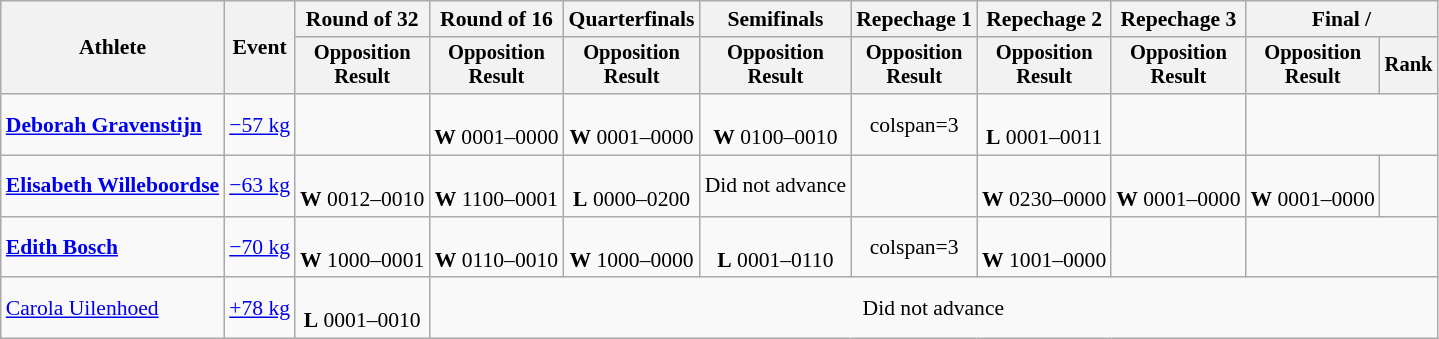<table class="wikitable" style="font-size:90%">
<tr>
<th rowspan="2">Athlete</th>
<th rowspan="2">Event</th>
<th>Round of 32</th>
<th>Round of 16</th>
<th>Quarterfinals</th>
<th>Semifinals</th>
<th>Repechage 1</th>
<th>Repechage 2</th>
<th>Repechage 3</th>
<th colspan=2>Final / </th>
</tr>
<tr style="font-size:95%">
<th>Opposition<br>Result</th>
<th>Opposition<br>Result</th>
<th>Opposition<br>Result</th>
<th>Opposition<br>Result</th>
<th>Opposition<br>Result</th>
<th>Opposition<br>Result</th>
<th>Opposition<br>Result</th>
<th>Opposition<br>Result</th>
<th>Rank</th>
</tr>
<tr align=center>
<td align=left><strong><a href='#'>Deborah Gravenstijn</a></strong></td>
<td align=left><a href='#'>−57 kg</a></td>
<td></td>
<td><br><strong>W</strong> 0001–0000</td>
<td><br><strong>W</strong> 0001–0000</td>
<td><br><strong>W</strong> 0100–0010</td>
<td>colspan=3 </td>
<td><br><strong>L</strong> 0001–0011</td>
<td></td>
</tr>
<tr align=center>
<td align=left><strong><a href='#'>Elisabeth Willeboordse</a></strong></td>
<td align=left><a href='#'>−63 kg</a></td>
<td><br><strong>W</strong> 0012–0010</td>
<td><br><strong>W</strong> 1100–0001</td>
<td><br><strong>L</strong> 0000–0200</td>
<td>Did not advance</td>
<td></td>
<td><br><strong>W</strong> 0230–0000</td>
<td><br><strong>W</strong> 0001–0000</td>
<td><br><strong>W</strong> 0001–0000</td>
<td></td>
</tr>
<tr align=center>
<td align=left><strong><a href='#'>Edith Bosch</a></strong></td>
<td align=left><a href='#'>−70 kg</a></td>
<td><br><strong>W</strong> 1000–0001</td>
<td><br><strong>W</strong> 0110–0010</td>
<td><br><strong>W</strong> 1000–0000</td>
<td><br><strong>L</strong> 0001–0110</td>
<td>colspan=3 </td>
<td><br><strong>W</strong> 1001–0000</td>
<td></td>
</tr>
<tr align=center>
<td align=left><a href='#'>Carola Uilenhoed</a></td>
<td align=left><a href='#'>+78 kg</a></td>
<td><br><strong>L</strong> 0001–0010</td>
<td colspan=8>Did not advance</td>
</tr>
</table>
